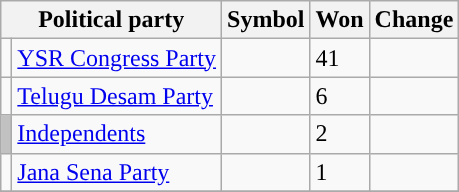<table CLASS="sortable wikitable">
<tr>
<th colspan="2">Political party</th>
<th>Symbol</th>
<th>Won</th>
<th>Change</th>
</tr>
<tr>
<td></td>
<td><a href='#'>YSR Congress Party</a></td>
<td></td>
<td>41</td>
<td></td>
</tr>
<tr>
<td></td>
<td><a href='#'>Telugu Desam Party</a></td>
<td></td>
<td>6</td>
<td></td>
</tr>
<tr>
<td bgcolor=#C1C1C1></td>
<td><a href='#'>Independents</a></td>
<td></td>
<td>2</td>
<td></td>
</tr>
<tr>
<td></td>
<td><a href='#'>Jana Sena Party</a></td>
<td></td>
<td>1</td>
<td></td>
</tr>
<tr>
</tr>
</table>
